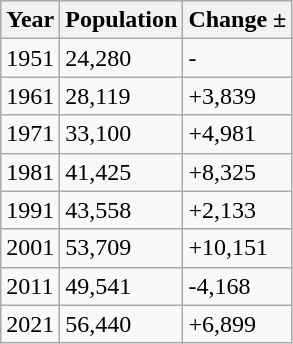<table class="wikitable">
<tr style="background:#efefef;">
<th>Year</th>
<th>Population</th>
<th>Change ±</th>
</tr>
<tr>
<td>1951</td>
<td>24,280</td>
<td>-</td>
</tr>
<tr>
<td>1961</td>
<td>28,119</td>
<td>+3,839</td>
</tr>
<tr>
<td>1971</td>
<td>33,100</td>
<td>+4,981</td>
</tr>
<tr>
<td>1981</td>
<td>41,425</td>
<td>+8,325</td>
</tr>
<tr>
<td>1991</td>
<td>43,558</td>
<td>+2,133</td>
</tr>
<tr>
<td>2001</td>
<td>53,709</td>
<td>+10,151</td>
</tr>
<tr>
<td>2011</td>
<td>49,541</td>
<td>-4,168</td>
</tr>
<tr>
<td>2021</td>
<td>56,440</td>
<td>+6,899</td>
</tr>
</table>
